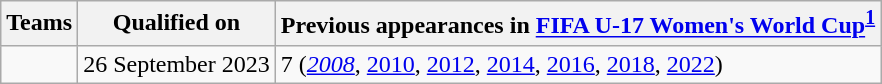<table class="wikitable sortable">
<tr>
<th>Teams</th>
<th>Qualified on</th>
<th data-sort-type="number">Previous appearances in <a href='#'>FIFA U-17 Women's World Cup</a><sup><strong><a href='#'>1</a></strong></sup></th>
</tr>
<tr>
<td></td>
<td>26 September 2023</td>
<td>7 (<em><a href='#'>2008</a></em>, <a href='#'>2010</a>, <a href='#'>2012</a>, <a href='#'>2014</a>, <a href='#'>2016</a>, <a href='#'>2018</a>, <a href='#'>2022</a>)</td>
</tr>
</table>
